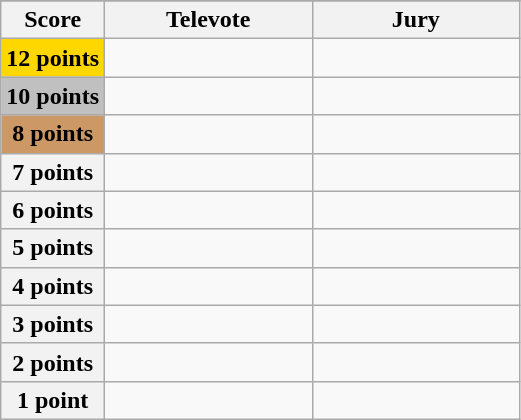<table class="wikitable">
<tr>
</tr>
<tr>
<th scope="col" width="20%">Score</th>
<th scope="col" width="40%">Televote</th>
<th scope="col" width="40%">Jury</th>
</tr>
<tr>
<th scope="row" style="background:gold">12 points</th>
<td></td>
<td></td>
</tr>
<tr>
<th scope="row" style="background:silver">10 points</th>
<td></td>
<td></td>
</tr>
<tr>
<th scope="row" style="background:#CC9966">8 points</th>
<td></td>
<td></td>
</tr>
<tr>
<th scope="row">7 points</th>
<td></td>
<td></td>
</tr>
<tr>
<th scope="row">6 points</th>
<td></td>
<td></td>
</tr>
<tr>
<th scope="row">5 points</th>
<td></td>
<td></td>
</tr>
<tr>
<th scope="row">4 points</th>
<td></td>
<td></td>
</tr>
<tr>
<th scope="row">3 points</th>
<td></td>
<td></td>
</tr>
<tr>
<th scope="row">2 points</th>
<td></td>
<td></td>
</tr>
<tr>
<th scope="row">1 point</th>
<td></td>
<td></td>
</tr>
</table>
